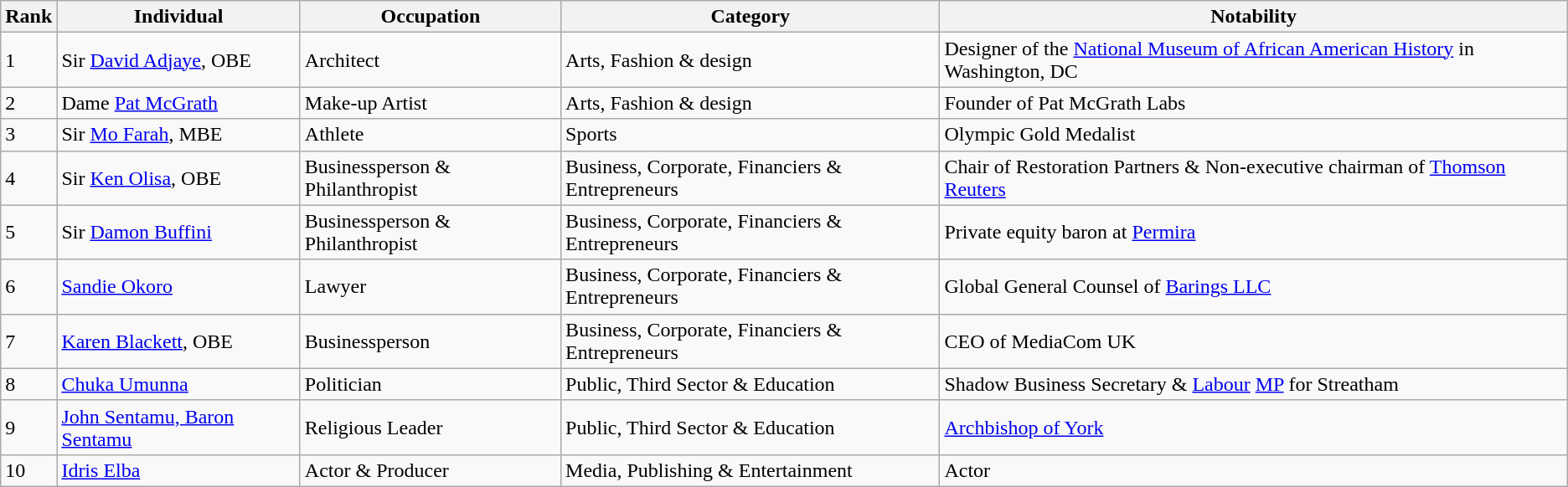<table class="wikitable sortable">
<tr>
<th>Rank</th>
<th>Individual</th>
<th>Occupation</th>
<th>Category</th>
<th>Notability</th>
</tr>
<tr>
<td>1</td>
<td>Sir <a href='#'>David Adjaye</a>, OBE</td>
<td>Architect</td>
<td>Arts, Fashion & design</td>
<td>Designer of the <a href='#'>National Museum of African American History</a> in Washington, DC</td>
</tr>
<tr>
<td>2</td>
<td>Dame <a href='#'>Pat McGrath</a></td>
<td>Make-up Artist</td>
<td>Arts, Fashion & design</td>
<td>Founder of Pat McGrath Labs</td>
</tr>
<tr>
<td>3</td>
<td>Sir <a href='#'>Mo Farah</a>, MBE</td>
<td>Athlete</td>
<td>Sports</td>
<td>Olympic Gold Medalist</td>
</tr>
<tr>
<td>4</td>
<td>Sir <a href='#'>Ken Olisa</a>, OBE</td>
<td>Businessperson & Philanthropist</td>
<td>Business, Corporate, Financiers & Entrepreneurs</td>
<td>Chair of Restoration Partners & Non-executive chairman of <a href='#'>Thomson Reuters</a></td>
</tr>
<tr>
<td>5</td>
<td>Sir <a href='#'>Damon Buffini</a></td>
<td>Businessperson & Philanthropist</td>
<td>Business, Corporate, Financiers & Entrepreneurs</td>
<td>Private equity baron at <a href='#'>Permira</a></td>
</tr>
<tr>
<td>6</td>
<td><a href='#'>Sandie Okoro</a></td>
<td>Lawyer</td>
<td>Business, Corporate, Financiers & Entrepreneurs</td>
<td>Global General Counsel of <a href='#'>Barings LLC</a></td>
</tr>
<tr>
<td>7</td>
<td><a href='#'>Karen Blackett</a>, OBE</td>
<td>Businessperson</td>
<td>Business, Corporate, Financiers & Entrepreneurs</td>
<td>CEO of MediaCom UK</td>
</tr>
<tr>
<td>8</td>
<td><a href='#'>Chuka Umunna</a></td>
<td>Politician</td>
<td>Public, Third Sector & Education</td>
<td>Shadow Business Secretary & <a href='#'>Labour</a> <a href='#'>MP</a> for Streatham</td>
</tr>
<tr>
<td>9</td>
<td><a href='#'>John Sentamu, Baron Sentamu</a></td>
<td>Religious Leader</td>
<td>Public, Third Sector & Education</td>
<td><a href='#'>Archbishop of York</a></td>
</tr>
<tr>
<td>10</td>
<td><a href='#'>Idris Elba</a></td>
<td>Actor & Producer</td>
<td>Media, Publishing & Entertainment</td>
<td>Actor</td>
</tr>
</table>
